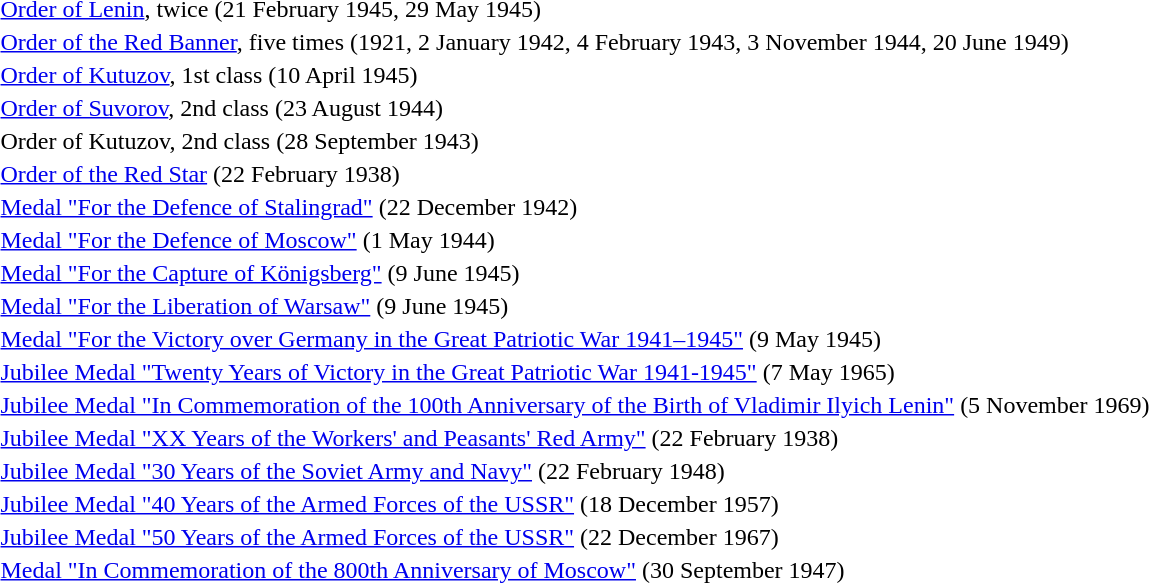<table>
<tr>
<td></td>
<td><a href='#'>Order of Lenin</a>, twice (21 February 1945, 29 May 1945)</td>
</tr>
<tr>
<td></td>
<td><a href='#'>Order of the Red Banner</a>, five times (1921, 2 January 1942, 4 February 1943, 3 November 1944, 20 June 1949)</td>
</tr>
<tr>
<td></td>
<td><a href='#'>Order of Kutuzov</a>, 1st class (10 April 1945)</td>
</tr>
<tr>
<td></td>
<td><a href='#'>Order of Suvorov</a>, 2nd class (23 August 1944)</td>
</tr>
<tr>
<td></td>
<td>Order of Kutuzov, 2nd class (28 September 1943)</td>
</tr>
<tr>
<td></td>
<td><a href='#'>Order of the Red Star</a> (22 February 1938)</td>
</tr>
<tr>
<td></td>
<td><a href='#'>Medal "For the Defence of Stalingrad"</a> (22 December 1942)</td>
</tr>
<tr>
<td></td>
<td><a href='#'>Medal "For the Defence of Moscow"</a> (1 May 1944)</td>
</tr>
<tr>
<td></td>
<td><a href='#'>Medal "For the Capture of Königsberg"</a> (9 June 1945)</td>
</tr>
<tr>
<td></td>
<td><a href='#'>Medal "For the Liberation of Warsaw"</a> (9 June 1945)</td>
</tr>
<tr>
<td></td>
<td><a href='#'>Medal "For the Victory over Germany in the Great Patriotic War 1941–1945"</a> (9 May 1945)</td>
</tr>
<tr>
<td></td>
<td><a href='#'>Jubilee Medal "Twenty Years of Victory in the Great Patriotic War 1941-1945"</a> (7 May 1965)</td>
</tr>
<tr>
<td></td>
<td><a href='#'>Jubilee Medal "In Commemoration of the 100th Anniversary of the Birth of Vladimir Ilyich Lenin"</a> (5 November 1969)</td>
</tr>
<tr>
<td></td>
<td><a href='#'>Jubilee Medal "XX Years of the Workers' and Peasants' Red Army"</a> (22 February 1938)</td>
</tr>
<tr>
<td></td>
<td><a href='#'>Jubilee Medal "30 Years of the Soviet Army and Navy"</a> (22 February 1948)</td>
</tr>
<tr>
<td></td>
<td><a href='#'>Jubilee Medal "40 Years of the Armed Forces of the USSR"</a> (18 December 1957)</td>
</tr>
<tr>
<td></td>
<td><a href='#'>Jubilee Medal "50 Years of the Armed Forces of the USSR"</a> (22 December 1967)</td>
</tr>
<tr>
<td></td>
<td><a href='#'>Medal "In Commemoration of the 800th Anniversary of Moscow"</a> (30 September 1947)</td>
</tr>
<tr>
</tr>
</table>
